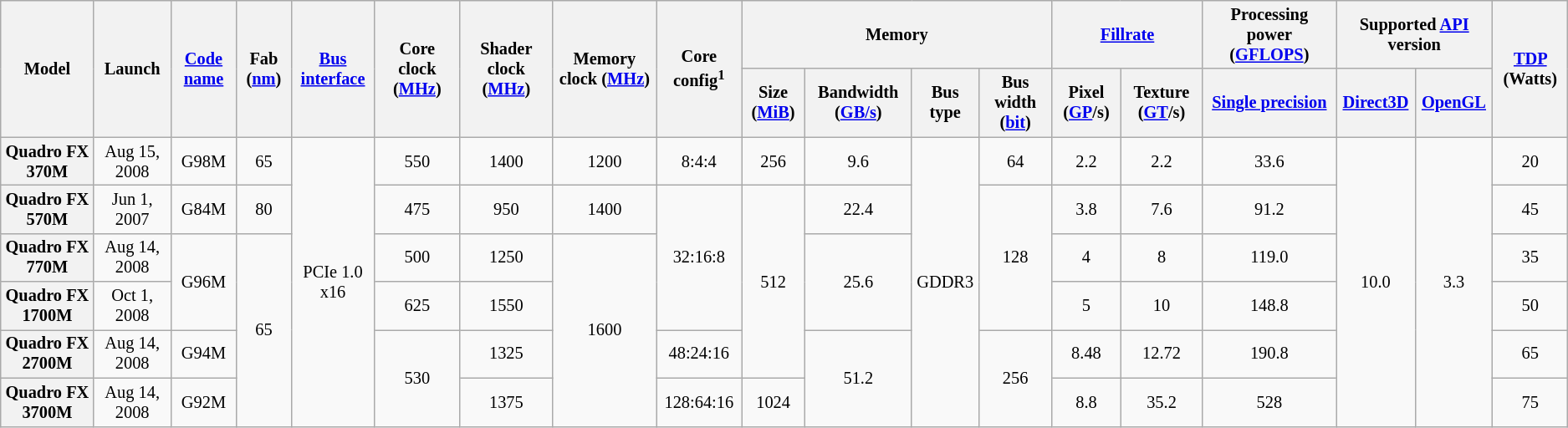<table class="mw-datatable wikitable sortable sort-under" style="font-size:85%; text-align:center;">
<tr>
<th rowspan=2>Model</th>
<th rowspan="2">Launch</th>
<th rowspan=2><a href='#'>Code name</a></th>
<th rowspan=2>Fab (<a href='#'>nm</a>)</th>
<th rowspan=2><a href='#'>Bus</a> <a href='#'>interface</a></th>
<th rowspan=2>Core clock (<a href='#'>MHz</a>)</th>
<th rowspan=2>Shader clock (<a href='#'>MHz</a>)</th>
<th rowspan=2>Memory clock (<a href='#'>MHz</a>)</th>
<th rowspan="2">Core config<sup>1</sup></th>
<th colspan=4>Memory</th>
<th colspan="2"><a href='#'>Fillrate</a></th>
<th>Processing power (<a href='#'>GFLOPS</a>)</th>
<th colspan=2>Supported <a href='#'>API</a> version</th>
<th rowspan=2><a href='#'>TDP</a> (Watts)</th>
</tr>
<tr>
<th>Size (<a href='#'>MiB</a>)</th>
<th>Bandwidth (<a href='#'>GB/s</a>)</th>
<th>Bus type</th>
<th>Bus width (<a href='#'>bit</a>)</th>
<th>Pixel (<a href='#'>GP</a>/s)</th>
<th>Texture (<a href='#'>GT</a>/s)</th>
<th><a href='#'>Single precision</a></th>
<th><a href='#'>Direct3D</a></th>
<th><a href='#'>OpenGL</a></th>
</tr>
<tr>
<th>Quadro FX 370M</th>
<td>Aug 15, 2008</td>
<td>G98M</td>
<td>65</td>
<td rowspan="6">PCIe 1.0 x16</td>
<td>550</td>
<td>1400</td>
<td>1200</td>
<td>8:4:4</td>
<td>256</td>
<td>9.6</td>
<td rowspan="6">GDDR3</td>
<td>64</td>
<td>2.2</td>
<td>2.2</td>
<td>33.6</td>
<td rowspan="6">10.0</td>
<td rowspan="6">3.3</td>
<td>20</td>
</tr>
<tr>
<th>Quadro FX 570M</th>
<td>Jun 1, 2007</td>
<td>G84M</td>
<td>80</td>
<td>475</td>
<td>950</td>
<td>1400</td>
<td rowspan="3">32:16:8</td>
<td rowspan="4">512</td>
<td>22.4</td>
<td rowspan="3">128</td>
<td>3.8</td>
<td>7.6</td>
<td>91.2</td>
<td>45</td>
</tr>
<tr>
<th>Quadro FX 770M</th>
<td>Aug 14, 2008</td>
<td rowspan="2">G96M</td>
<td rowspan="4">65</td>
<td>500</td>
<td>1250</td>
<td rowspan="4">1600</td>
<td rowspan="2">25.6</td>
<td>4</td>
<td>8</td>
<td>119.0</td>
<td>35</td>
</tr>
<tr>
<th>Quadro FX 1700M</th>
<td>Oct 1, 2008</td>
<td>625</td>
<td>1550</td>
<td>5</td>
<td>10</td>
<td>148.8</td>
<td>50</td>
</tr>
<tr>
<th>Quadro FX 2700M</th>
<td>Aug 14, 2008</td>
<td>G94M</td>
<td rowspan="2">530</td>
<td>1325</td>
<td>48:24:16</td>
<td rowspan="2">51.2</td>
<td rowspan="2">256</td>
<td>8.48</td>
<td>12.72</td>
<td>190.8</td>
<td>65</td>
</tr>
<tr>
<th>Quadro FX 3700M</th>
<td>Aug 14, 2008</td>
<td>G92M</td>
<td>1375</td>
<td>128:64:16</td>
<td>1024</td>
<td>8.8</td>
<td>35.2</td>
<td>528</td>
<td>75</td>
</tr>
</table>
